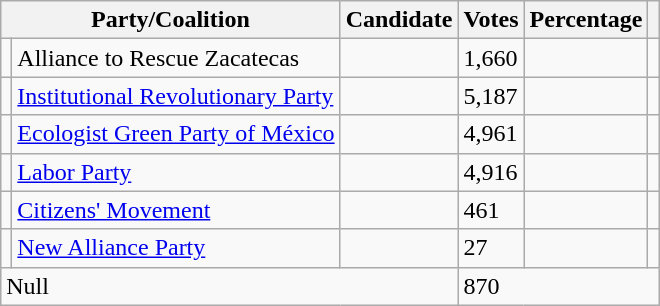<table class="wikitable">
<tr>
<th colspan="2"><strong>Party/Coalition</strong></th>
<th><strong>Candidate</strong></th>
<th><strong>Votes</strong></th>
<th><strong>Percentage</strong></th>
<th></th>
</tr>
<tr>
<td></td>
<td>Alliance to Rescue Zacatecas</td>
<td></td>
<td>1,660</td>
<td></td>
<td></td>
</tr>
<tr>
<td></td>
<td><a href='#'>Institutional Revolutionary Party</a></td>
<td></td>
<td>5,187</td>
<td></td>
<td></td>
</tr>
<tr>
<td></td>
<td><a href='#'>Ecologist Green Party of México</a></td>
<td></td>
<td>4,961</td>
<td></td>
<td></td>
</tr>
<tr>
<td></td>
<td><a href='#'>Labor Party</a></td>
<td></td>
<td>4,916</td>
<td></td>
<td></td>
</tr>
<tr>
<td></td>
<td><a href='#'>Citizens' Movement</a></td>
<td></td>
<td>461</td>
<td></td>
</tr>
<tr>
<td></td>
<td><a href='#'>New Alliance Party</a></td>
<td></td>
<td>27</td>
<td></td>
<td></td>
</tr>
<tr>
<td colspan="3">Null</td>
<td colspan="3">870</td>
</tr>
</table>
